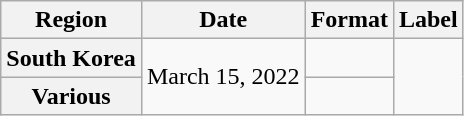<table class="wikitable plainrowheaders" style="text-align:center;">
<tr>
<th scope="col">Region</th>
<th scope="col">Date</th>
<th scope="col">Format</th>
<th scope="col">Label</th>
</tr>
<tr>
<th scope="row">South Korea</th>
<td rowspan="2">March 15, 2022</td>
<td></td>
<td rowspan="2"></td>
</tr>
<tr>
<th scope="row">Various</th>
<td></td>
</tr>
</table>
